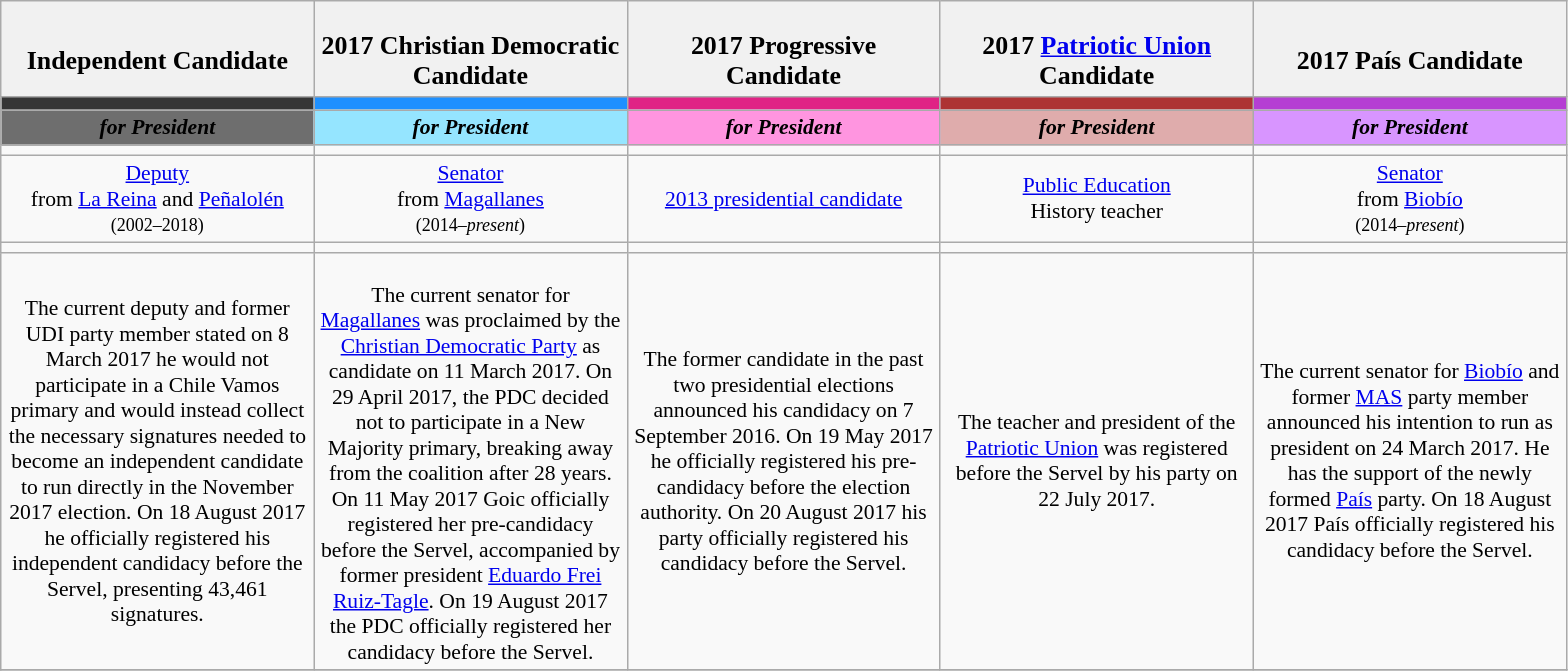<table class="wikitable" style="font-size:90%; text-align:center;">
<tr>
<td style="background:#f1f1f1;"><br><big><strong>Independent Candidate</strong></big></td>
<td style="background:#f1f1f1;"><br><big><strong>2017 Christian Democratic Candidate</strong></big></td>
<td style="background:#f1f1f1;"><br><big><strong>2017 Progressive Candidate</strong></big></td>
<td style="background:#f1f1f1;"><br><big><strong>2017 <a href='#'>Patriotic Union</a> Candidate</strong></big></td>
<td style="background:#f1f1f1;"><br><big><strong>2017 País Candidate</strong></big></td>
</tr>
<tr>
<th style=" font-size:135%; background:#363636; width:200px;"></th>
<th style=" font-size:135%; background:#1E90FF; width:200px;"></th>
<th style=" font-size:135%; background:#e02385; width:200px;"></th>
<th style=" font-size:135%; background:#AD3333; width:200px;"></th>
<th style=" font-size:135%; background:#B53ED3; width:200px;"></th>
</tr>
<tr>
<td style="color:#000; font-size:100%; background:#6e6e6e; width:200px;"><strong><em>for President</em></strong></td>
<td style="color:#000; font-size:100%; background:#95E5FF; width:200px;"><strong><em>for President</em></strong></td>
<td style="color:#000; font-size:100%; background:#FF95E0; width:200px;"><strong><em>for President</em></strong></td>
<td style="color:#000; font-size:100%; background:#DFACAC; width:200px;"><strong><em>for President</em></strong></td>
<td style="color:#000; font-size:100%; background:#D895FF; width:200px;"><strong><em>for President</em></strong></td>
</tr>
<tr>
<td></td>
<td></td>
<td></td>
<td></td>
<td></td>
</tr>
<tr>
<td><a href='#'>Deputy</a> <br> from <a href='#'>La Reina</a> and <a href='#'>Peñalolén</a><br><small>(2002–2018)</small></td>
<td><a href='#'>Senator</a> <br> from <a href='#'>Magallanes</a><br><small>(2014–<em>present</em>)</small></td>
<td><a href='#'>2013 presidential candidate</a></td>
<td><a href='#'>Public Education</a><br> History teacher</td>
<td><a href='#'>Senator</a> <br> from <a href='#'>Biobío</a><br><small>(2014–<em>present</em>)</small></td>
</tr>
<tr>
<td></td>
<td></td>
<td></td>
<td></td>
<td></td>
</tr>
<tr>
<td>The current deputy and former UDI party member stated on 8 March 2017 he would not participate in a Chile Vamos primary and would instead collect the necessary signatures needed to become an independent candidate to run directly in the November 2017 election. On 18 August 2017 he officially registered his independent candidacy before the Servel, presenting 43,461 signatures.</td>
<td><br>The current senator for <a href='#'>Magallanes</a> was proclaimed by the <a href='#'>Christian Democratic Party</a> as candidate on 11 March 2017. On 29 April 2017, the PDC decided not to participate in a New Majority primary, breaking away from the coalition after 28 years. On 11 May 2017 Goic officially registered her pre-candidacy before the Servel, accompanied by former president <a href='#'>Eduardo Frei Ruiz-Tagle</a>. On 19 August 2017 the PDC officially registered her candidacy before the Servel.</td>
<td>The former candidate in the past two presidential elections announced his candidacy on 7 September 2016. On 19 May 2017 he officially registered his pre-candidacy before the election authority. On 20 August 2017 his party officially registered his candidacy before the Servel.</td>
<td>The teacher and president of the <a href='#'>Patriotic Union</a> was registered before the Servel by his party on 22 July 2017.</td>
<td>The current senator for <a href='#'>Biobío</a> and former <a href='#'>MAS</a> party member announced his intention to run as president on 24 March 2017. He has the support of the newly formed <a href='#'>País</a> party. On 18 August 2017 País officially registered his candidacy before the Servel.</td>
</tr>
<tr>
</tr>
</table>
